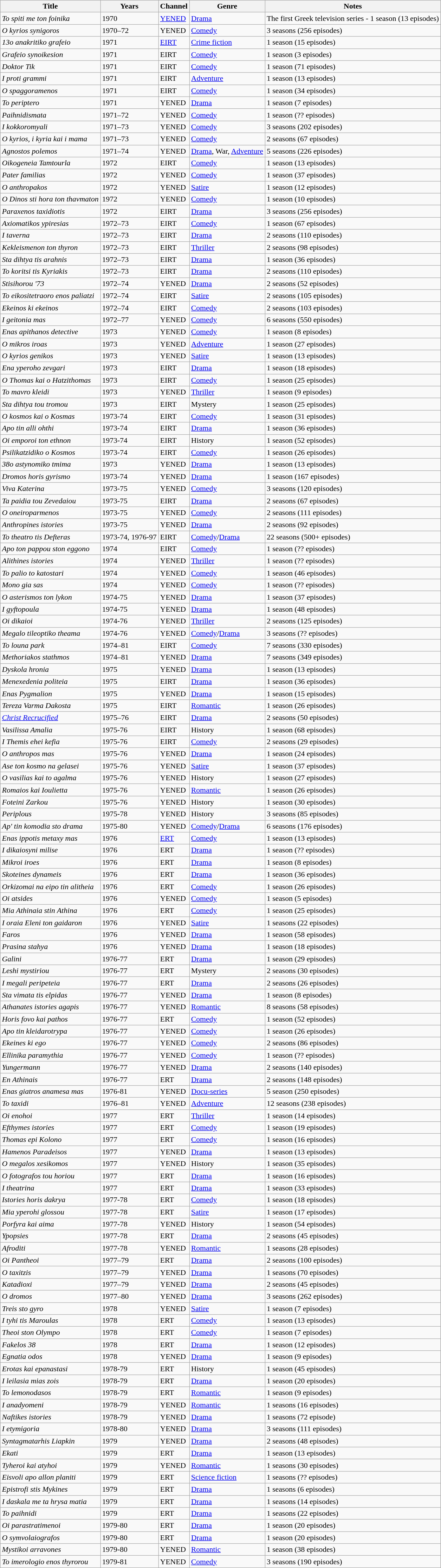<table class="wikitable">
<tr>
<th>Title</th>
<th>Years</th>
<th>Channel</th>
<th>Genre</th>
<th>Notes</th>
</tr>
<tr>
<td><em>To spiti me ton foinika</em></td>
<td>1970</td>
<td><a href='#'>YENED</a></td>
<td><a href='#'>Drama</a></td>
<td>The first Greek television series - 1 season (13 episodes)</td>
</tr>
<tr>
<td><em>O kyrios synigoros</em></td>
<td>1970–72</td>
<td>YENED</td>
<td><a href='#'>Comedy</a></td>
<td>3 seasons (256 episodes)</td>
</tr>
<tr>
<td><em>13o anakritiko grafeio</em></td>
<td>1971</td>
<td><a href='#'>EIRT</a></td>
<td><a href='#'>Crime fiction</a></td>
<td>1 season (15 episodes)</td>
</tr>
<tr>
<td><em>Grafeio synoikesion</em></td>
<td>1971</td>
<td>EIRT</td>
<td><a href='#'>Comedy</a></td>
<td>1 season (3 episodes)</td>
</tr>
<tr>
<td><em>Doktor Tik</em></td>
<td>1971</td>
<td>EIRT</td>
<td><a href='#'>Comedy</a></td>
<td>1 season (71 episodes)</td>
</tr>
<tr>
<td><em>I proti grammi</em></td>
<td>1971</td>
<td>EIRT</td>
<td><a href='#'>Adventure</a></td>
<td>1 season (13 episodes)</td>
</tr>
<tr>
<td><em>O spaggoramenos</em></td>
<td>1971</td>
<td>EIRT</td>
<td><a href='#'>Comedy</a></td>
<td>1 season (34 episodes)</td>
</tr>
<tr>
<td><em>To periptero</em></td>
<td>1971</td>
<td>YENED</td>
<td><a href='#'>Drama</a></td>
<td>1 season (7 episodes)</td>
</tr>
<tr>
<td><em>Paihnidismata</em></td>
<td>1971–72</td>
<td>YENED</td>
<td><a href='#'>Comedy</a></td>
<td>1 season (?? episodes)</td>
</tr>
<tr>
<td><em>I kokkoromyali</em></td>
<td>1971–73</td>
<td>YENED</td>
<td><a href='#'>Comedy</a></td>
<td>3 seasons (202 episodes)</td>
</tr>
<tr>
<td><em>O kyrios, i kyria kai i mama</em></td>
<td>1971–73</td>
<td>YENED</td>
<td><a href='#'>Comedy</a></td>
<td>2 seasons (67 episodes)</td>
</tr>
<tr>
<td><em>Agnostos polemos</em></td>
<td>1971–74</td>
<td>YENED</td>
<td><a href='#'>Drama</a>, War, <a href='#'>Adventure</a></td>
<td>5 seasons (226 episodes)</td>
</tr>
<tr>
<td><em>Oikogeneia Tamtourla</em></td>
<td>1972</td>
<td>EIRT</td>
<td><a href='#'>Comedy</a></td>
<td>1 season (13 episodes)</td>
</tr>
<tr>
<td><em>Pater familias</em></td>
<td>1972</td>
<td>YENED</td>
<td><a href='#'>Comedy</a></td>
<td>1 season (37 episodes)</td>
</tr>
<tr>
<td><em>O anthropakos</em></td>
<td>1972</td>
<td>YENED</td>
<td><a href='#'>Satire</a></td>
<td>1 season (12 episodes)</td>
</tr>
<tr>
<td><em>O Dinos sti hora ton thavmaton</em></td>
<td>1972</td>
<td>YENED</td>
<td><a href='#'>Comedy</a></td>
<td>1 season (10 episodes)</td>
</tr>
<tr>
<td><em>Paraxenos taxidiotis</em></td>
<td>1972</td>
<td>EIRT</td>
<td><a href='#'>Drama</a></td>
<td>3 seasons (256 episodes)</td>
</tr>
<tr>
<td><em>Axiomatikos ypiresias</em></td>
<td>1972–73</td>
<td>EIRT</td>
<td><a href='#'>Comedy</a></td>
<td>1 season (67 episodes)</td>
</tr>
<tr>
<td><em>I taverna</em></td>
<td>1972–73</td>
<td>EIRT</td>
<td><a href='#'>Drama</a></td>
<td>2 seasons (110 episodes)</td>
</tr>
<tr>
<td><em>Kekleismenon ton thyron</em></td>
<td>1972–73</td>
<td>EIRT</td>
<td><a href='#'>Thriller</a></td>
<td>2 seasons (98 episodes)</td>
</tr>
<tr>
<td><em>Sta dihtya tis arahnis</em></td>
<td>1972–73</td>
<td>EIRT</td>
<td><a href='#'>Drama</a></td>
<td>1 season (36 episodes)</td>
</tr>
<tr>
<td><em>To koritsi tis Kyriakis</em></td>
<td>1972–73</td>
<td>EIRT</td>
<td><a href='#'>Drama</a></td>
<td>2 seasons (110 episodes)</td>
</tr>
<tr>
<td><em>Stisihorou '73</em></td>
<td>1972–74</td>
<td>YENED</td>
<td><a href='#'>Drama</a></td>
<td>2 seasons (52 episodes)</td>
</tr>
<tr>
<td><em>To eikositetraoro enos paliatzi</em></td>
<td>1972–74</td>
<td>EIRT</td>
<td><a href='#'>Satire</a></td>
<td>2 seasons (105 episodes)</td>
</tr>
<tr>
<td><em>Ekeinos ki ekeinos</em></td>
<td>1972–74</td>
<td>EIRT</td>
<td><a href='#'>Comedy</a></td>
<td>2 seasons (103 episodes)</td>
</tr>
<tr>
<td><em>I geitonia mas</em></td>
<td>1972–77</td>
<td>YENED</td>
<td><a href='#'>Comedy</a></td>
<td>6 seasons (550 episodes)</td>
</tr>
<tr>
<td><em>Enas apithanos detective</em></td>
<td>1973</td>
<td>YENED</td>
<td><a href='#'>Comedy</a></td>
<td>1 season (8 episodes)</td>
</tr>
<tr>
<td><em>O mikros iroas</em></td>
<td>1973</td>
<td>YENED</td>
<td><a href='#'>Adventure</a></td>
<td>1 season (27 episodes)</td>
</tr>
<tr>
<td><em>O kyrios genikos</em></td>
<td>1973</td>
<td>YENED</td>
<td><a href='#'>Satire</a></td>
<td>1 season (13 episodes)</td>
</tr>
<tr>
<td><em>Ena yperoho zevgari</em></td>
<td>1973</td>
<td>EIRT</td>
<td><a href='#'>Drama</a></td>
<td>1 season (18 episodes)</td>
</tr>
<tr>
<td><em>O Thomas kai o Hatzithomas</em></td>
<td>1973</td>
<td>EIRT</td>
<td><a href='#'>Comedy</a></td>
<td>1 season (25 episodes)</td>
</tr>
<tr>
<td><em>To mavro kleidi</em></td>
<td>1973</td>
<td>YENED</td>
<td><a href='#'>Thriller</a></td>
<td>1 season (9 episodes)</td>
</tr>
<tr>
<td><em>Sta dihtya tou tromou</em></td>
<td>1973</td>
<td>EIRT</td>
<td>Mystery</td>
<td>1 season (25 episodes)</td>
</tr>
<tr>
<td><em>O kosmos kai o Kosmas</em></td>
<td>1973-74</td>
<td>EIRT</td>
<td><a href='#'>Comedy</a></td>
<td>1 season (31 episodes)</td>
</tr>
<tr>
<td><em>Apo tin alli ohthi  </em></td>
<td>1973-74</td>
<td>EIRT</td>
<td><a href='#'>Drama</a></td>
<td>1 season (36 episodes)</td>
</tr>
<tr>
<td><em>Oi emporoi ton ethnon</em></td>
<td>1973-74</td>
<td>EIRT</td>
<td>History</td>
<td>1 season (52 episodes)</td>
</tr>
<tr>
<td><em>Psilikatzidiko o Kosmos</em></td>
<td>1973-74</td>
<td>EIRT</td>
<td><a href='#'>Comedy</a></td>
<td>1 season (26 episodes)</td>
</tr>
<tr>
<td><em>38o astynomiko tmima</em></td>
<td>1973</td>
<td>YENED</td>
<td><a href='#'>Drama</a></td>
<td>1 season (13 episodes)</td>
</tr>
<tr>
<td><em>Dromos horis gyrismo</em></td>
<td>1973-74</td>
<td>YENED</td>
<td><a href='#'>Drama</a></td>
<td>1 season (167 episodes)</td>
</tr>
<tr>
<td><em>Viva Katerina</em></td>
<td>1973-75</td>
<td>YENED</td>
<td><a href='#'>Comedy</a></td>
<td>3 seasons (120 episodes)</td>
</tr>
<tr>
<td><em>Ta paidia tou Zevedaiou</em></td>
<td>1973-75</td>
<td>EIRT</td>
<td><a href='#'>Drama</a></td>
<td>2 seasons (67 episodes)</td>
</tr>
<tr>
<td><em>O oneiroparmenos</em></td>
<td>1973-75</td>
<td>YENED</td>
<td><a href='#'>Comedy</a></td>
<td>2 seasons (111 episodes)</td>
</tr>
<tr>
<td><em>Anthropines istories</em></td>
<td>1973-75</td>
<td>YENED</td>
<td><a href='#'>Drama</a></td>
<td>2 seasons (92 episodes)</td>
</tr>
<tr>
<td><em>To theatro tis Defteras</em></td>
<td>1973-74, 1976-97</td>
<td>EIRT</td>
<td><a href='#'>Comedy</a>/<a href='#'>Drama</a></td>
<td>22 seasons (500+ episodes)</td>
</tr>
<tr>
<td><em>Apo ton pappou ston eggono</em></td>
<td>1974</td>
<td>EIRT</td>
<td><a href='#'>Comedy</a></td>
<td>1 season (?? episodes)</td>
</tr>
<tr>
<td><em>Alithines istories</em></td>
<td>1974</td>
<td>YENED</td>
<td><a href='#'>Thriller</a></td>
<td>1 season (?? episodes)</td>
</tr>
<tr>
<td><em>To palio to katostari</em></td>
<td>1974</td>
<td>YENED</td>
<td><a href='#'>Comedy</a></td>
<td>1 season (46 episodes)</td>
</tr>
<tr>
<td><em>Mono gia sas</em></td>
<td>1974</td>
<td>YENED</td>
<td><a href='#'>Comedy</a></td>
<td>1 season (?? episodes)</td>
</tr>
<tr>
<td><em>O asterismos ton lykon</em></td>
<td>1974-75</td>
<td>YENED</td>
<td><a href='#'>Drama</a></td>
<td>1 season (37 episodes)</td>
</tr>
<tr>
<td><em>I gyftopoula</em></td>
<td>1974-75</td>
<td>YENED</td>
<td><a href='#'>Drama</a></td>
<td>1 season (48 episodes)</td>
</tr>
<tr>
<td><em>Oi dikaioi</em></td>
<td>1974-76</td>
<td>YENED</td>
<td><a href='#'>Thriller</a></td>
<td>2 seasons (125 episodes)</td>
</tr>
<tr>
<td><em>Megalo tileoptiko theama</em></td>
<td>1974-76</td>
<td>YENED</td>
<td><a href='#'>Comedy</a>/<a href='#'>Drama</a></td>
<td>3 seasons (?? episodes)</td>
</tr>
<tr>
<td><em>To louna park</em></td>
<td>1974–81</td>
<td>EIRT</td>
<td><a href='#'>Comedy</a></td>
<td>7 seasons (330 episodes)</td>
</tr>
<tr>
<td><em>Methoriakos stathmos</em></td>
<td>1974–81</td>
<td>YENED</td>
<td><a href='#'>Drama</a></td>
<td>7 seasons (349 episodes)</td>
</tr>
<tr>
<td><em>Dyskola hronia</em></td>
<td>1975</td>
<td>YENED</td>
<td><a href='#'>Drama</a></td>
<td>1 season (13 episodes)</td>
</tr>
<tr>
<td><em>Menexedenia politeia</em></td>
<td>1975</td>
<td>EIRT</td>
<td><a href='#'>Drama</a></td>
<td>1 season (36 episodes)</td>
</tr>
<tr>
<td><em>Enas Pygmalion</em></td>
<td>1975</td>
<td>YENED</td>
<td><a href='#'>Drama</a></td>
<td>1 season (15 episodes)</td>
</tr>
<tr>
<td><em>Tereza Varma Dakosta</em></td>
<td>1975</td>
<td>EIRT</td>
<td><a href='#'>Romantic</a></td>
<td>1 season (26 episodes)</td>
</tr>
<tr>
<td><em><a href='#'>Christ Recrucified</a></em></td>
<td>1975–76</td>
<td>EIRT</td>
<td><a href='#'>Drama</a></td>
<td>2 seasons (50 episodes)</td>
</tr>
<tr>
<td><em>Vasilissa Amalia</em></td>
<td>1975-76</td>
<td>EIRT</td>
<td>History</td>
<td>1 season (68 episodes)</td>
</tr>
<tr>
<td><em>I Themis ehei kefia</em></td>
<td>1975-76</td>
<td>EIRT</td>
<td><a href='#'>Comedy</a></td>
<td>2 seasons (29 episodes)</td>
</tr>
<tr>
<td><em>O anthropos mas</em></td>
<td>1975-76</td>
<td>YENED</td>
<td><a href='#'>Drama</a></td>
<td>1 season (24 episodes)</td>
</tr>
<tr>
<td><em>Ase ton kosmo na gelasei</em></td>
<td>1975-76</td>
<td>YENED</td>
<td><a href='#'>Satire</a></td>
<td>1 season (37 episodes)</td>
</tr>
<tr>
<td><em>O vasilias kai to agalma</em></td>
<td>1975-76</td>
<td>YENED</td>
<td>History</td>
<td>1 season (27 episodes)</td>
</tr>
<tr>
<td><em>Romaios kai Ioulietta</em></td>
<td>1975-76</td>
<td>YENED</td>
<td><a href='#'>Romantic</a></td>
<td>1 season (26 episodes)</td>
</tr>
<tr>
<td><em>Foteini Zarkou</em></td>
<td>1975-76</td>
<td>YENED</td>
<td>History</td>
<td>1 season (30 episodes)</td>
</tr>
<tr>
<td><em>Periplous</em></td>
<td>1975-78</td>
<td>YENED</td>
<td>History</td>
<td>3 seasons (85 episodes)</td>
</tr>
<tr>
<td><em>Ap' tin komodia sto drama</em></td>
<td>1975-80</td>
<td>YENED</td>
<td><a href='#'>Comedy</a>/<a href='#'>Drama</a></td>
<td>6 seasons (176 episodes)</td>
</tr>
<tr>
<td><em>Enas ippotis metaxy mas</em></td>
<td>1976</td>
<td><a href='#'>ERT</a></td>
<td><a href='#'>Comedy</a></td>
<td>1 season (13 episodes)</td>
</tr>
<tr>
<td><em>I dikaiosyni milise</em></td>
<td>1976</td>
<td>ERT</td>
<td><a href='#'>Drama</a></td>
<td>1 season (?? episodes)</td>
</tr>
<tr>
<td><em>Mikroi iroes</em></td>
<td>1976</td>
<td>ERT</td>
<td><a href='#'>Drama</a></td>
<td>1 season (8 episodes)</td>
</tr>
<tr>
<td><em>Skoteines dynameis</em></td>
<td>1976</td>
<td>ERT</td>
<td><a href='#'>Drama</a></td>
<td>1 season (36 episodes)</td>
</tr>
<tr>
<td><em>Orkizomai na eipo tin alitheia</em></td>
<td>1976</td>
<td>ERT</td>
<td><a href='#'>Comedy</a></td>
<td>1 season (26 episodes)</td>
</tr>
<tr>
<td><em>Oi atsides</em></td>
<td>1976</td>
<td>YENED</td>
<td><a href='#'>Comedy</a></td>
<td>1 season (5 episodes)</td>
</tr>
<tr>
<td><em>Mia Athinaia stin Athina</em></td>
<td>1976</td>
<td>ERT</td>
<td><a href='#'>Comedy</a></td>
<td>1 season (25 episodes)</td>
</tr>
<tr>
<td><em>I oraia Eleni ton gaidaron</em></td>
<td>1976</td>
<td>YENED</td>
<td><a href='#'>Satire</a></td>
<td>1 seasons (22 episodes)</td>
</tr>
<tr>
<td><em>Faros</em></td>
<td>1976</td>
<td>YENED</td>
<td><a href='#'>Drama</a></td>
<td>1 season (58 episodes)</td>
</tr>
<tr>
<td><em>Prasina stahya</em></td>
<td>1976</td>
<td>YENED</td>
<td><a href='#'>Drama</a></td>
<td>1 season (18 episodes)</td>
</tr>
<tr>
<td><em>Galini</em></td>
<td>1976-77</td>
<td>ERT</td>
<td><a href='#'>Drama</a></td>
<td>1 season (29 episodes)</td>
</tr>
<tr>
<td><em>Leshi mystiriou</em></td>
<td>1976-77</td>
<td>ERT</td>
<td>Mystery</td>
<td>2 seasons (30 episodes)</td>
</tr>
<tr>
<td><em>I megali peripeteia</em></td>
<td>1976-77</td>
<td>ERT</td>
<td><a href='#'>Drama</a></td>
<td>2 seasons (26 episodes)</td>
</tr>
<tr>
<td><em>Sta vimata tis elpidas</em></td>
<td>1976-77</td>
<td>YENED</td>
<td><a href='#'>Drama</a></td>
<td>1 season (8 episodes)</td>
</tr>
<tr>
<td><em>Athanates istories agapis</em></td>
<td>1976-77</td>
<td>YENED</td>
<td><a href='#'>Romantic</a></td>
<td>8 seasons (58 episodes)</td>
</tr>
<tr>
<td><em>Horis fovo kai pathos</em></td>
<td>1976-77</td>
<td>ERT</td>
<td><a href='#'>Comedy</a></td>
<td>1 season (52 episodes)</td>
</tr>
<tr>
<td><em>Apo tin kleidarotrypa</em></td>
<td>1976-77</td>
<td>YENED</td>
<td><a href='#'>Comedy</a></td>
<td>1 season (26 episodes)</td>
</tr>
<tr>
<td><em>Ekeines ki ego</em></td>
<td>1976-77</td>
<td>YENED</td>
<td><a href='#'>Comedy</a></td>
<td>2 seasons (86 episodes)</td>
</tr>
<tr>
<td><em>Ellinika paramythia</em></td>
<td>1976-77</td>
<td>YENED</td>
<td><a href='#'>Comedy</a></td>
<td>1 season (?? episodes)</td>
</tr>
<tr>
<td><em>Yungermann</em></td>
<td>1976-77</td>
<td>YENED</td>
<td><a href='#'>Drama</a></td>
<td>2 seasons (140 episodes)</td>
</tr>
<tr>
<td><em>En Athinais</em></td>
<td>1976-77</td>
<td>ERT</td>
<td><a href='#'>Drama</a></td>
<td>2 seasons (148 episodes)</td>
</tr>
<tr>
<td><em>Enas giatros anamesa mas</em></td>
<td>1976-81</td>
<td>YENED</td>
<td><a href='#'>Docu-series</a></td>
<td>5 season (250 episodes)</td>
</tr>
<tr>
<td><em>To taxidi</em></td>
<td>1976–81</td>
<td>YENED</td>
<td><a href='#'>Adventure</a></td>
<td>12 seasons (238 episodes)</td>
</tr>
<tr>
<td><em>Oi enohoi  </em></td>
<td>1977</td>
<td>ERT</td>
<td><a href='#'>Thriller</a></td>
<td>1 season (14 episodes)</td>
</tr>
<tr>
<td><em>Efthymes istories</em></td>
<td>1977</td>
<td>ERT</td>
<td><a href='#'>Comedy</a></td>
<td>1 season (19 episodes)</td>
</tr>
<tr>
<td><em>Thomas epi Kolono</em></td>
<td>1977</td>
<td>ERT</td>
<td><a href='#'>Comedy</a></td>
<td>1 season (16 episodes)</td>
</tr>
<tr>
<td><em>Hamenos Paradeisos</em></td>
<td>1977</td>
<td>YENED</td>
<td><a href='#'>Drama</a></td>
<td>1 season (13 episodes)</td>
</tr>
<tr>
<td><em>O megalos xesikomos</em></td>
<td>1977</td>
<td>YENED</td>
<td>History</td>
<td>1 season (35 episodes)</td>
</tr>
<tr>
<td><em>O fotografos tou horiou</em></td>
<td>1977</td>
<td>ERT</td>
<td><a href='#'>Drama</a></td>
<td>1 season (16 episodes)</td>
</tr>
<tr>
<td><em>I theatrina</em></td>
<td>1977</td>
<td>ERT</td>
<td><a href='#'>Drama</a></td>
<td>1 season (33 episodes)</td>
</tr>
<tr>
<td><em>Istories horis dakrya</em></td>
<td>1977-78</td>
<td>ERT</td>
<td><a href='#'>Comedy</a></td>
<td>1 season (18 episodes)</td>
</tr>
<tr>
<td><em>Mia yperohi glossou</em></td>
<td>1977-78</td>
<td>ERT</td>
<td><a href='#'>Satire</a></td>
<td>1 season (17 episodes)</td>
</tr>
<tr>
<td><em>Porfyra kai aima</em></td>
<td>1977-78</td>
<td>YENED</td>
<td>History</td>
<td>1 season (54 episodes)</td>
</tr>
<tr>
<td><em>Ypopsies</em></td>
<td>1977-78</td>
<td>ERT</td>
<td><a href='#'>Drama</a></td>
<td>2 seasons (45 episodes)</td>
</tr>
<tr>
<td><em>Afroditi</em></td>
<td>1977-78</td>
<td>YENED</td>
<td><a href='#'>Romantic</a></td>
<td>1 seasons (28 episodes)</td>
</tr>
<tr>
<td><em>Oi Pantheoi</em></td>
<td>1977–79</td>
<td>ERT</td>
<td><a href='#'>Drama</a></td>
<td>2 seasons (100 episodes)</td>
</tr>
<tr>
<td><em>O taxitzis</em></td>
<td>1977–79</td>
<td>YENED</td>
<td><a href='#'>Drama</a></td>
<td>1 seasons (70 episodes)</td>
</tr>
<tr>
<td><em>Katadioxi</em></td>
<td>1977–79</td>
<td>YENED</td>
<td><a href='#'>Drama</a></td>
<td>2 seasons (45 episodes)</td>
</tr>
<tr>
<td><em>O dromos</em></td>
<td>1977–80</td>
<td>YENED</td>
<td><a href='#'>Drama</a></td>
<td>3 seasons (262 episodes)</td>
</tr>
<tr>
<td><em>Treis sto gyro</em></td>
<td>1978</td>
<td>YENED</td>
<td><a href='#'>Satire</a></td>
<td>1 season (7 episodes)</td>
</tr>
<tr>
<td><em>I tyhi tis Maroulas</em></td>
<td>1978</td>
<td>ERT</td>
<td><a href='#'>Comedy</a></td>
<td>1 season (13 episodes)</td>
</tr>
<tr>
<td><em>Theoi ston Olympo</em></td>
<td>1978</td>
<td>ERT</td>
<td><a href='#'>Comedy</a></td>
<td>1 season (7 episodes)</td>
</tr>
<tr>
<td><em>Fakelos 38</em></td>
<td>1978</td>
<td>ERT</td>
<td><a href='#'>Drama</a></td>
<td>1 season (12 episodes)</td>
</tr>
<tr>
<td><em>Egnatia odos</em></td>
<td>1978</td>
<td>YENED</td>
<td><a href='#'>Drama</a></td>
<td>1 season (9 episodes)</td>
</tr>
<tr>
<td><em>Erotas kai epanastasi</em></td>
<td>1978-79</td>
<td>ERT</td>
<td>History</td>
<td>1 season (45 episodes)</td>
</tr>
<tr>
<td><em>I leilasia mias zois</em></td>
<td>1978-79</td>
<td>ERT</td>
<td><a href='#'>Drama</a></td>
<td>1 season (20 episodes)</td>
</tr>
<tr>
<td><em>To lemonodasos</em></td>
<td>1978-79</td>
<td>ERT</td>
<td><a href='#'>Romantic</a></td>
<td>1 season (9 episodes)</td>
</tr>
<tr>
<td><em>I anadyomeni</em></td>
<td>1978-79</td>
<td>YENED</td>
<td><a href='#'>Romantic</a></td>
<td>1 seasons (16 episodes)</td>
</tr>
<tr>
<td><em>Naftikes istories</em></td>
<td>1978-79</td>
<td>YENED</td>
<td><a href='#'>Drama</a></td>
<td>1 seasons (72 episode)</td>
</tr>
<tr>
<td><em>I etymigoria</em></td>
<td>1978-80</td>
<td>YENED</td>
<td><a href='#'>Drama</a></td>
<td>3 seasons (111 episodes)</td>
</tr>
<tr>
<td><em>Syntagmatarhis Liapkin</em></td>
<td>1979</td>
<td>YENED</td>
<td><a href='#'>Drama</a></td>
<td>2 seasons (48 episodes)</td>
</tr>
<tr>
<td><em>Ekati</em></td>
<td>1979</td>
<td>ERT</td>
<td><a href='#'>Drama</a></td>
<td>1 season (13 episodes)</td>
</tr>
<tr>
<td><em>Tyheroi kai atyhoi</em></td>
<td>1979</td>
<td>YENED</td>
<td><a href='#'>Romantic</a></td>
<td>1 seasons (30 episodes)</td>
</tr>
<tr>
<td><em>Eisvoli apo allon planiti</em></td>
<td>1979</td>
<td>ERT</td>
<td><a href='#'>Science fiction</a></td>
<td>1 seasons (?? episodes)</td>
</tr>
<tr>
<td><em>Epistrofi stis Mykines</em></td>
<td>1979</td>
<td>ERT</td>
<td><a href='#'>Drama</a></td>
<td>1 seasons (6 episodes)</td>
</tr>
<tr>
<td><em>I daskala me ta hrysa matia</em></td>
<td>1979</td>
<td>ERT</td>
<td><a href='#'>Drama</a></td>
<td>1 seasons (14 episodes)</td>
</tr>
<tr>
<td><em>To paihnidi</em></td>
<td>1979</td>
<td>ERT</td>
<td><a href='#'>Drama</a></td>
<td>1 seasons (22 episodes)</td>
</tr>
<tr>
<td><em>Oi parastratimenoi</em></td>
<td>1979-80</td>
<td>ERT</td>
<td><a href='#'>Drama</a></td>
<td>1 season (20 episodes)</td>
</tr>
<tr>
<td><em>O symvolaiografos</em></td>
<td>1979-80</td>
<td>ERT</td>
<td><a href='#'>Drama</a></td>
<td>1 season (20 episodes)</td>
</tr>
<tr>
<td><em>Mystikoi arravones</em></td>
<td>1979-80</td>
<td>YENED</td>
<td><a href='#'>Romantic</a></td>
<td>1 season (38 episodes)</td>
</tr>
<tr>
<td><em>To imerologio enos thyrorou</em></td>
<td>1979-81</td>
<td>YENED</td>
<td><a href='#'>Comedy</a></td>
<td>3 seasons (190 episodes)</td>
</tr>
</table>
